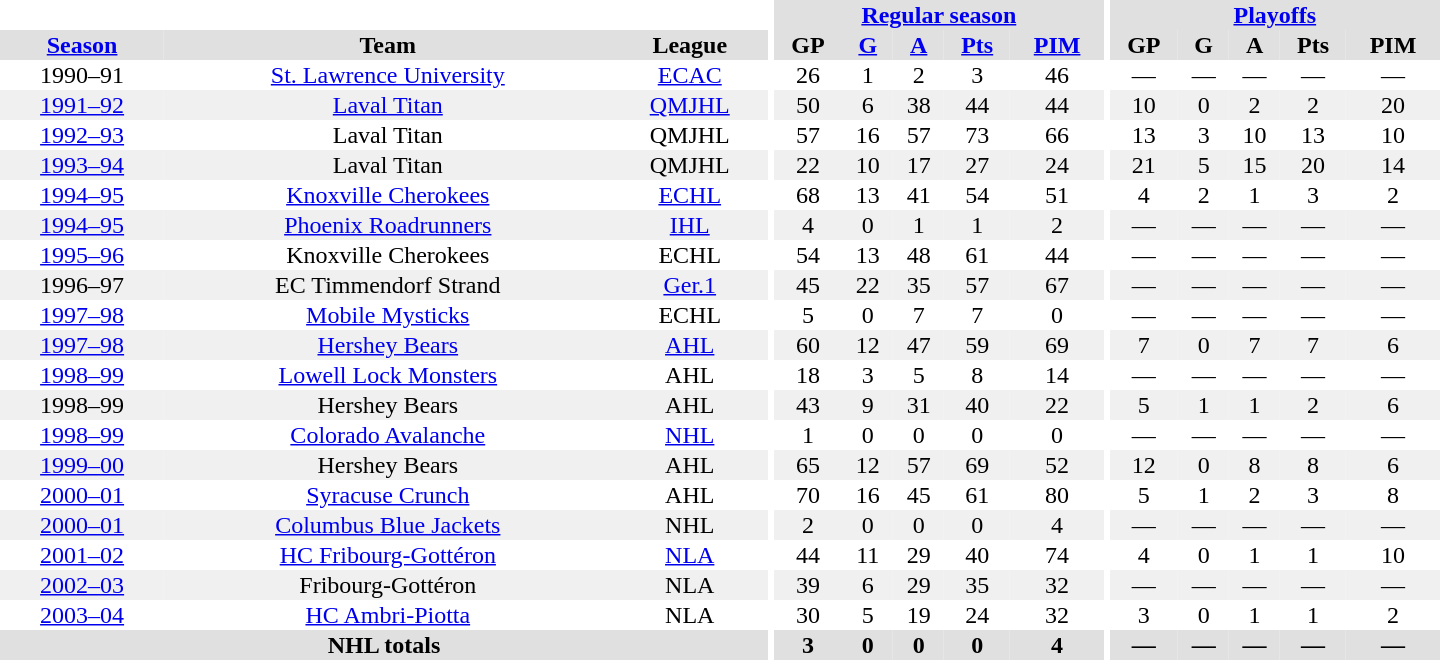<table border="0" cellpadding="1" cellspacing="0" style="text-align:center; width:60em">
<tr bgcolor="#e0e0e0">
<th colspan="3" bgcolor="#ffffff"></th>
<th rowspan="99" bgcolor="#ffffff"></th>
<th colspan="5"><a href='#'>Regular season</a></th>
<th rowspan="99" bgcolor="#ffffff"></th>
<th colspan="5"><a href='#'>Playoffs</a></th>
</tr>
<tr bgcolor="#e0e0e0">
<th><a href='#'>Season</a></th>
<th>Team</th>
<th>League</th>
<th>GP</th>
<th><a href='#'>G</a></th>
<th><a href='#'>A</a></th>
<th><a href='#'>Pts</a></th>
<th><a href='#'>PIM</a></th>
<th>GP</th>
<th>G</th>
<th>A</th>
<th>Pts</th>
<th>PIM</th>
</tr>
<tr ALIGN="center">
<td>1990–91</td>
<td><a href='#'>St. Lawrence University</a></td>
<td><a href='#'>ECAC</a></td>
<td>26</td>
<td>1</td>
<td>2</td>
<td>3</td>
<td>46</td>
<td>—</td>
<td>—</td>
<td>—</td>
<td>—</td>
<td>—</td>
</tr>
<tr ALIGN="center" bgcolor="#f0f0f0">
<td><a href='#'>1991–92</a></td>
<td><a href='#'>Laval Titan</a></td>
<td><a href='#'>QMJHL</a></td>
<td>50</td>
<td>6</td>
<td>38</td>
<td>44</td>
<td>44</td>
<td>10</td>
<td>0</td>
<td>2</td>
<td>2</td>
<td>20</td>
</tr>
<tr ALIGN="center">
<td><a href='#'>1992–93</a></td>
<td>Laval Titan</td>
<td>QMJHL</td>
<td>57</td>
<td>16</td>
<td>57</td>
<td>73</td>
<td>66</td>
<td>13</td>
<td>3</td>
<td>10</td>
<td>13</td>
<td>10</td>
</tr>
<tr ALIGN="center" bgcolor="#f0f0f0">
<td><a href='#'>1993–94</a></td>
<td>Laval Titan</td>
<td>QMJHL</td>
<td>22</td>
<td>10</td>
<td>17</td>
<td>27</td>
<td>24</td>
<td>21</td>
<td>5</td>
<td>15</td>
<td>20</td>
<td>14</td>
</tr>
<tr ALIGN="center">
<td><a href='#'>1994–95</a></td>
<td><a href='#'>Knoxville Cherokees</a></td>
<td><a href='#'>ECHL</a></td>
<td>68</td>
<td>13</td>
<td>41</td>
<td>54</td>
<td>51</td>
<td>4</td>
<td>2</td>
<td>1</td>
<td>3</td>
<td>2</td>
</tr>
<tr ALIGN="center" bgcolor="#f0f0f0">
<td><a href='#'>1994–95</a></td>
<td><a href='#'>Phoenix Roadrunners</a></td>
<td><a href='#'>IHL</a></td>
<td>4</td>
<td>0</td>
<td>1</td>
<td>1</td>
<td>2</td>
<td>—</td>
<td>—</td>
<td>—</td>
<td>—</td>
<td>—</td>
</tr>
<tr ALIGN="center">
<td><a href='#'>1995–96</a></td>
<td>Knoxville Cherokees</td>
<td>ECHL</td>
<td>54</td>
<td>13</td>
<td>48</td>
<td>61</td>
<td>44</td>
<td>—</td>
<td>—</td>
<td>—</td>
<td>—</td>
<td>—</td>
</tr>
<tr ALIGN="center" bgcolor="#f0f0f0">
<td>1996–97</td>
<td>EC Timmendorf Strand</td>
<td><a href='#'>Ger.1</a></td>
<td>45</td>
<td>22</td>
<td>35</td>
<td>57</td>
<td>67</td>
<td>—</td>
<td>—</td>
<td>—</td>
<td>—</td>
<td>—</td>
</tr>
<tr ALIGN="center">
<td><a href='#'>1997–98</a></td>
<td><a href='#'>Mobile Mysticks</a></td>
<td>ECHL</td>
<td>5</td>
<td>0</td>
<td>7</td>
<td>7</td>
<td>0</td>
<td>—</td>
<td>—</td>
<td>—</td>
<td>—</td>
<td>—</td>
</tr>
<tr ALIGN="center" bgcolor="#f0f0f0">
<td><a href='#'>1997–98</a></td>
<td><a href='#'>Hershey Bears</a></td>
<td><a href='#'>AHL</a></td>
<td>60</td>
<td>12</td>
<td>47</td>
<td>59</td>
<td>69</td>
<td>7</td>
<td>0</td>
<td>7</td>
<td>7</td>
<td>6</td>
</tr>
<tr ALIGN="center">
<td><a href='#'>1998–99</a></td>
<td><a href='#'>Lowell Lock Monsters</a></td>
<td>AHL</td>
<td>18</td>
<td>3</td>
<td>5</td>
<td>8</td>
<td>14</td>
<td>—</td>
<td>—</td>
<td>—</td>
<td>—</td>
<td>—</td>
</tr>
<tr ALIGN="center" bgcolor="#f0f0f0">
<td>1998–99</td>
<td>Hershey Bears</td>
<td>AHL</td>
<td>43</td>
<td>9</td>
<td>31</td>
<td>40</td>
<td>22</td>
<td>5</td>
<td>1</td>
<td>1</td>
<td>2</td>
<td>6</td>
</tr>
<tr ALIGN="center">
<td><a href='#'>1998–99</a></td>
<td><a href='#'>Colorado Avalanche</a></td>
<td><a href='#'>NHL</a></td>
<td>1</td>
<td>0</td>
<td>0</td>
<td>0</td>
<td>0</td>
<td>—</td>
<td>—</td>
<td>—</td>
<td>—</td>
<td>—</td>
</tr>
<tr ALIGN="center" bgcolor="#f0f0f0">
<td><a href='#'>1999–00</a></td>
<td>Hershey Bears</td>
<td>AHL</td>
<td>65</td>
<td>12</td>
<td>57</td>
<td>69</td>
<td>52</td>
<td>12</td>
<td>0</td>
<td>8</td>
<td>8</td>
<td>6</td>
</tr>
<tr ALIGN="center">
<td><a href='#'>2000–01</a></td>
<td><a href='#'>Syracuse Crunch</a></td>
<td>AHL</td>
<td>70</td>
<td>16</td>
<td>45</td>
<td>61</td>
<td>80</td>
<td>5</td>
<td>1</td>
<td>2</td>
<td>3</td>
<td>8</td>
</tr>
<tr ALIGN="center" bgcolor="#f0f0f0">
<td><a href='#'>2000–01</a></td>
<td><a href='#'>Columbus Blue Jackets</a></td>
<td>NHL</td>
<td>2</td>
<td>0</td>
<td>0</td>
<td>0</td>
<td>4</td>
<td>—</td>
<td>—</td>
<td>—</td>
<td>—</td>
<td>—</td>
</tr>
<tr ALIGN="center">
<td><a href='#'>2001–02</a></td>
<td><a href='#'>HC Fribourg-Gottéron</a></td>
<td><a href='#'>NLA</a></td>
<td>44</td>
<td>11</td>
<td>29</td>
<td>40</td>
<td>74</td>
<td>4</td>
<td>0</td>
<td>1</td>
<td>1</td>
<td>10</td>
</tr>
<tr ALIGN="center" bgcolor="#f0f0f0">
<td><a href='#'>2002–03</a></td>
<td>Fribourg-Gottéron</td>
<td>NLA</td>
<td>39</td>
<td>6</td>
<td>29</td>
<td>35</td>
<td>32</td>
<td>—</td>
<td>—</td>
<td>—</td>
<td>—</td>
<td>—</td>
</tr>
<tr ALIGN="center">
<td><a href='#'>2003–04</a></td>
<td><a href='#'>HC Ambri-Piotta</a></td>
<td>NLA</td>
<td>30</td>
<td>5</td>
<td>19</td>
<td>24</td>
<td>32</td>
<td>3</td>
<td>0</td>
<td>1</td>
<td>1</td>
<td>2</td>
</tr>
<tr bgcolor="#e0e0e0">
<th colspan="3">NHL totals</th>
<th>3</th>
<th>0</th>
<th>0</th>
<th>0</th>
<th>4</th>
<th>—</th>
<th>—</th>
<th>—</th>
<th>—</th>
<th>—</th>
</tr>
</table>
